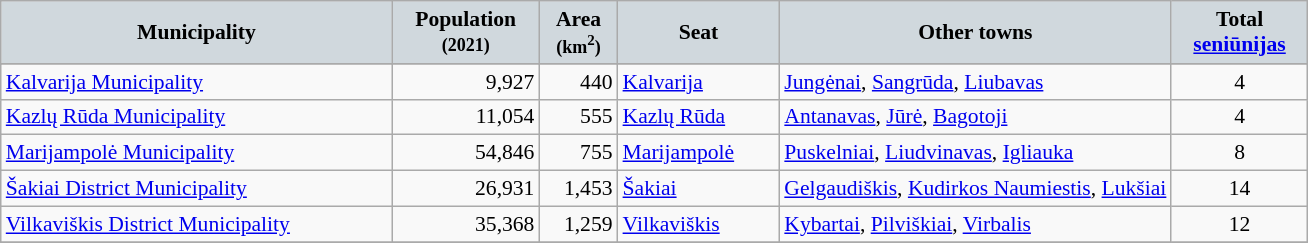<table class="wikitable" style="font-size:90%">
<tr bgcolor="D0D8DD">
<td align="center"><strong>Municipality</strong></td>
<td align="center"><strong>Population<br> <small>(2021)</small></strong></td>
<td align="center"><strong>Area<br> <small>(km<sup>2</sup>)</small></strong></td>
<td align="center"><strong>Seat</strong></td>
<td width="30%" align="center"><strong>Other towns</strong></td>
<td align="center"><strong>Total<br> <a href='#'>seniūnijas</a></strong></td>
</tr>
<tr bgcolor="F0F8FF">
</tr>
<tr>
<td> <a href='#'>Kalvarija Municipality</a></td>
<td align="right">9,927</td>
<td align="right">440</td>
<td><a href='#'>Kalvarija</a></td>
<td><a href='#'>Jungėnai</a>, <a href='#'>Sangrūda</a>, <a href='#'>Liubavas</a></td>
<td align="center">4</td>
</tr>
<tr>
<td> <a href='#'>Kazlų Rūda Municipality</a></td>
<td align="right">11,054</td>
<td align="right">555</td>
<td><a href='#'>Kazlų Rūda</a></td>
<td><a href='#'>Antanavas</a>, <a href='#'>Jūrė</a>, <a href='#'>Bagotoji</a></td>
<td align="center">4</td>
</tr>
<tr>
<td> <a href='#'>Marijampolė Municipality</a></td>
<td align="right">54,846</td>
<td align="right">755</td>
<td><a href='#'>Marijampolė</a></td>
<td><a href='#'>Puskelniai</a>, <a href='#'>Liudvinavas</a>, <a href='#'>Igliauka</a></td>
<td align="center">8</td>
</tr>
<tr>
<td> <a href='#'>Šakiai District Municipality</a></td>
<td align="right">26,931</td>
<td align="right">1,453</td>
<td><a href='#'>Šakiai</a></td>
<td><a href='#'>Gelgaudiškis</a>, <a href='#'>Kudirkos Naumiestis</a>, <a href='#'>Lukšiai</a></td>
<td align="center">14</td>
</tr>
<tr>
<td> <a href='#'>Vilkaviškis District Municipality</a></td>
<td align="right">35,368</td>
<td align="right">1,259</td>
<td><a href='#'>Vilkaviškis</a></td>
<td><a href='#'>Kybartai</a>, <a href='#'>Pilviškiai</a>, <a href='#'>Virbalis</a></td>
<td align="center">12</td>
</tr>
<tr>
</tr>
</table>
